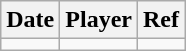<table class="wikitable">
<tr>
<th>Date</th>
<th>Player</th>
<th>Ref</th>
</tr>
<tr>
<td></td>
<td></td>
<td></td>
</tr>
</table>
